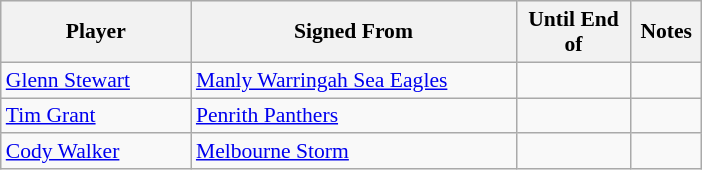<table class="wikitable" style="font-size:90%">
<tr bgcolor="#efefef">
<th width="120">Player</th>
<th width="210">Signed From</th>
<th width="70">Until End of</th>
<th width="40">Notes</th>
</tr>
<tr>
<td><a href='#'>Glenn Stewart</a></td>
<td> <a href='#'>Manly Warringah Sea Eagles</a></td>
<td></td>
<td></td>
</tr>
<tr>
<td><a href='#'>Tim Grant</a></td>
<td> <a href='#'>Penrith Panthers</a></td>
<td></td>
<td></td>
</tr>
<tr>
<td><a href='#'>Cody Walker</a></td>
<td> <a href='#'>Melbourne Storm</a></td>
<td></td>
<td></td>
</tr>
</table>
